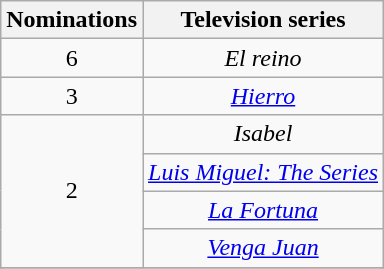<table class="wikitable plainrowheaders" style="text-align: center; float:left; margin-right:1em;">
<tr>
<th scope="col">Nominations</th>
<th scope="col" align="center">Television series</th>
</tr>
<tr>
<td style="text-align:center">6</td>
<td><em>El reino</em></td>
</tr>
<tr>
<td style="text-align:center">3</td>
<td><em><a href='#'>Hierro</a></em></td>
</tr>
<tr>
<td rowspan="4" style="text-align:center">2</td>
<td><em>Isabel</em></td>
</tr>
<tr>
<td><em><a href='#'>Luis Miguel: The Series</a></em></td>
</tr>
<tr>
<td><em><a href='#'>La Fortuna</a></em></td>
</tr>
<tr>
<td><em><a href='#'>Venga Juan</a></em></td>
</tr>
<tr>
</tr>
</table>
